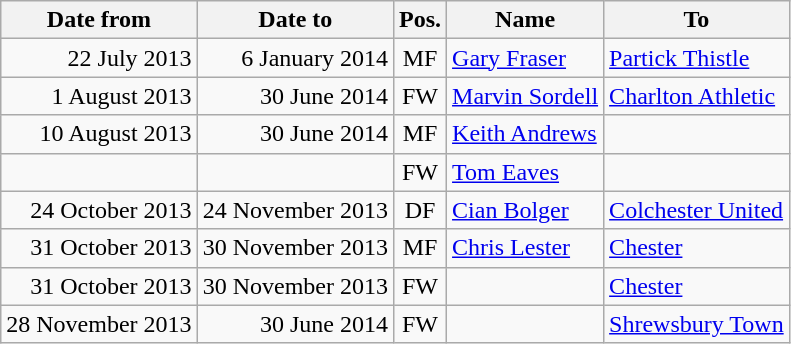<table class="wikitable" style="text-align:center">
<tr>
<th>Date from</th>
<th>Date to</th>
<th>Pos.</th>
<th>Name</th>
<th>To</th>
</tr>
<tr>
<td align="right">22 July 2013</td>
<td align="right">6 January 2014</td>
<td>MF</td>
<td align="left"> <a href='#'>Gary Fraser</a></td>
<td align="left"> <a href='#'>Partick Thistle</a></td>
</tr>
<tr>
<td align="right">1 August 2013</td>
<td align="right">30 June 2014</td>
<td>FW</td>
<td align="left"> <a href='#'>Marvin Sordell</a></td>
<td align="left"> <a href='#'>Charlton Athletic</a></td>
</tr>
<tr>
<td align="right">10 August 2013</td>
<td align="right">30 June 2014</td>
<td>MF</td>
<td align="left"> <a href='#'>Keith Andrews</a></td>
<td align="left"></td>
</tr>
<tr>
<td align="right"></td>
<td align="right"></td>
<td>FW</td>
<td align="left"> <a href='#'>Tom Eaves</a></td>
<td align="left"></td>
</tr>
<tr>
<td align="right">24 October 2013</td>
<td align="right">24 November 2013</td>
<td>DF</td>
<td align="left"> <a href='#'>Cian Bolger</a></td>
<td align="left"> <a href='#'>Colchester United</a></td>
</tr>
<tr>
<td align="right">31 October 2013</td>
<td align="right">30 November 2013</td>
<td>MF</td>
<td align="left"> <a href='#'>Chris Lester</a></td>
<td align="left"> <a href='#'>Chester</a></td>
</tr>
<tr>
<td align="right">31 October 2013</td>
<td align="right">30 November 2013</td>
<td>FW</td>
<td align="left"></td>
<td align="left"> <a href='#'>Chester</a></td>
</tr>
<tr>
<td align="right">28 November 2013</td>
<td align="right">30 June 2014</td>
<td>FW</td>
<td align="left"></td>
<td align="left"> <a href='#'>Shrewsbury Town</a></td>
</tr>
</table>
